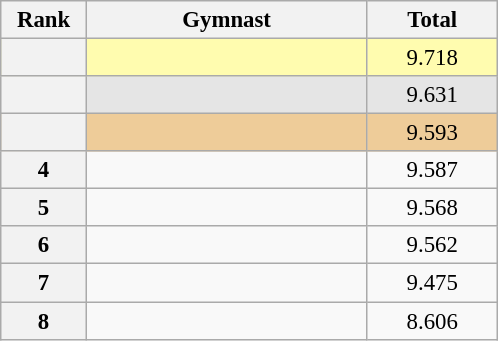<table class="wikitable sortable" style="text-align:center; font-size:95%">
<tr>
<th scope="col" style="width:50px;">Rank</th>
<th scope="col" style="width:180px;">Gymnast</th>
<th scope="col" style="width:80px;">Total</th>
</tr>
<tr style="background:#fffcaf;">
<th scope=row style="text-align:center"></th>
<td style="text-align:left;"></td>
<td>9.718</td>
</tr>
<tr style="background:#e5e5e5;">
<th scope=row style="text-align:center"></th>
<td style="text-align:left;"></td>
<td>9.631</td>
</tr>
<tr style="background:#ec9;">
<th scope=row style="text-align:center"></th>
<td style="text-align:left;"></td>
<td>9.593</td>
</tr>
<tr>
<th scope=row style="text-align:center">4</th>
<td style="text-align:left;"></td>
<td>9.587</td>
</tr>
<tr>
<th scope=row style="text-align:center">5</th>
<td style="text-align:left;"></td>
<td>9.568</td>
</tr>
<tr>
<th scope=row style="text-align:center">6</th>
<td style="text-align:left;"></td>
<td>9.562</td>
</tr>
<tr>
<th scope=row style="text-align:center">7</th>
<td style="text-align:left;"></td>
<td>9.475</td>
</tr>
<tr>
<th scope=row style="text-align:center">8</th>
<td style="text-align:left;"></td>
<td>8.606</td>
</tr>
</table>
